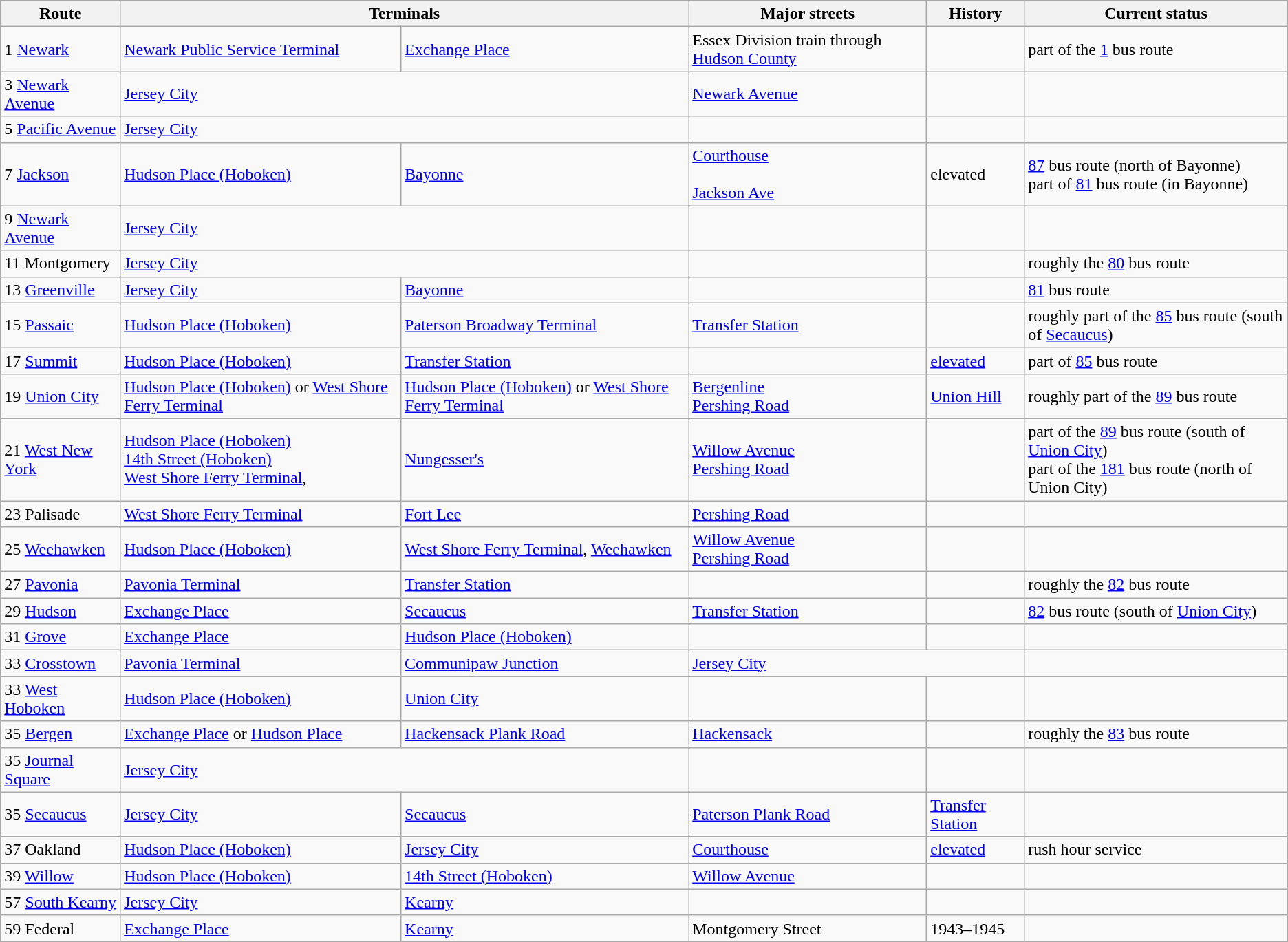<table class=wikitable>
<tr>
<th>Route</th>
<th colspan=2>Terminals</th>
<th>Major streets</th>
<th>History</th>
<th>Current status</th>
</tr>
<tr>
<td>1 <a href='#'>Newark</a></td>
<td><a href='#'>Newark Public Service Terminal</a></td>
<td><a href='#'>Exchange Place</a></td>
<td>Essex Division train through <a href='#'>Hudson County</a></td>
<td></td>
<td>part of the <a href='#'>1</a> bus route</td>
</tr>
<tr>
<td>3 <a href='#'>Newark Avenue</a></td>
<td colspan="2"><a href='#'>Jersey City</a></td>
<td><a href='#'>Newark Avenue</a></td>
<td></td>
<td></td>
</tr>
<tr>
<td>5 <a href='#'>Pacific Avenue</a></td>
<td colspan="2"><a href='#'>Jersey City</a></td>
<td></td>
<td></td>
<td></td>
</tr>
<tr>
<td>7 <a href='#'>Jackson</a></td>
<td><a href='#'>Hudson Place (Hoboken)</a></td>
<td><a href='#'>Bayonne</a></td>
<td><a href='#'>Courthouse</a><br><br><a href='#'>Jackson Ave</a></td>
<td>elevated</td>
<td><a href='#'>87</a> bus route (north of Bayonne)<br>part of <a href='#'>81</a> bus route (in Bayonne)</td>
</tr>
<tr>
<td>9 <a href='#'>Newark Avenue</a></td>
<td colspan=2><a href='#'>Jersey City</a></td>
<td></td>
<td></td>
<td></td>
</tr>
<tr>
<td>11 Montgomery</td>
<td colspan=2><a href='#'>Jersey City</a></td>
<td></td>
<td></td>
<td>roughly the <a href='#'>80</a> bus route</td>
</tr>
<tr>
<td>13 <a href='#'>Greenville</a></td>
<td><a href='#'>Jersey City</a></td>
<td><a href='#'>Bayonne</a></td>
<td></td>
<td></td>
<td><a href='#'>81</a> bus route</td>
</tr>
<tr>
<td>15 <a href='#'>Passaic</a></td>
<td><a href='#'>Hudson Place (Hoboken)</a></td>
<td><a href='#'>Paterson Broadway Terminal</a></td>
<td><a href='#'>Transfer Station</a></td>
<td></td>
<td>roughly part of the <a href='#'>85</a> bus route (south of <a href='#'>Secaucus</a>)</td>
</tr>
<tr>
<td>17 <a href='#'>Summit</a></td>
<td><a href='#'>Hudson Place (Hoboken)</a></td>
<td><a href='#'>Transfer Station</a></td>
<td></td>
<td><a href='#'>elevated</a></td>
<td>part of <a href='#'>85</a> bus route</td>
</tr>
<tr>
<td>19 <a href='#'>Union City</a></td>
<td><a href='#'>Hudson Place (Hoboken)</a> or <a href='#'>West Shore Ferry Terminal</a></td>
<td><a href='#'>Hudson Place (Hoboken)</a> or <a href='#'>West Shore Ferry Terminal</a></td>
<td><a href='#'>Bergenline</a><br><a href='#'>Pershing Road</a></td>
<td><a href='#'>Union Hill</a></td>
<td>roughly part of the <a href='#'>89</a> bus route</td>
</tr>
<tr>
<td>21 <a href='#'>West New York</a></td>
<td><a href='#'>Hudson Place (Hoboken)</a><br><a href='#'>14th Street (Hoboken)</a><br><a href='#'>West Shore Ferry Terminal</a>,</td>
<td><a href='#'>Nungesser's</a></td>
<td><a href='#'>Willow Avenue</a><br><a href='#'>Pershing Road</a></td>
<td></td>
<td>part of the <a href='#'>89</a> bus route (south of <a href='#'>Union City</a>)<br>part of the <a href='#'>181</a> bus route (north of Union City)</td>
</tr>
<tr>
<td>23 Palisade</td>
<td><a href='#'>West Shore Ferry Terminal</a></td>
<td><a href='#'>Fort Lee</a></td>
<td><a href='#'>Pershing Road</a></td>
<td></td>
<td></td>
</tr>
<tr>
<td>25 <a href='#'>Weehawken</a></td>
<td><a href='#'>Hudson Place (Hoboken)</a></td>
<td><a href='#'>West Shore Ferry Terminal</a>, <a href='#'>Weehawken</a></td>
<td><a href='#'>Willow Avenue</a><br><a href='#'>Pershing Road</a></td>
<td></td>
<td></td>
</tr>
<tr>
<td>27 <a href='#'>Pavonia</a></td>
<td><a href='#'>Pavonia Terminal</a></td>
<td><a href='#'>Transfer Station</a></td>
<td></td>
<td></td>
<td>roughly the <a href='#'>82</a> bus route</td>
</tr>
<tr>
<td>29 <a href='#'>Hudson</a></td>
<td><a href='#'>Exchange Place</a></td>
<td><a href='#'>Secaucus</a></td>
<td><a href='#'>Transfer Station</a></td>
<td></td>
<td><a href='#'>82</a> bus route (south of <a href='#'>Union City</a>)</td>
</tr>
<tr>
<td>31 <a href='#'>Grove</a></td>
<td><a href='#'>Exchange Place</a></td>
<td><a href='#'>Hudson Place (Hoboken)</a></td>
<td></td>
<td></td>
<td></td>
</tr>
<tr>
<td>33 <a href='#'>Crosstown</a></td>
<td><a href='#'>Pavonia Terminal</a></td>
<td><a href='#'>Communipaw Junction</a></td>
<td colspan=2><a href='#'>Jersey City</a></td>
<td></td>
</tr>
<tr>
<td>33 <a href='#'>West Hoboken</a></td>
<td><a href='#'>Hudson Place (Hoboken)</a></td>
<td><a href='#'>Union City</a></td>
<td></td>
<td></td>
<td></td>
</tr>
<tr>
<td>35 <a href='#'>Bergen</a></td>
<td><a href='#'>Exchange Place</a> or <a href='#'>Hudson Place</a></td>
<td><a href='#'>Hackensack Plank Road</a></td>
<td><a href='#'>Hackensack</a></td>
<td></td>
<td>roughly the <a href='#'>83</a> bus route</td>
</tr>
<tr>
<td>35 <a href='#'>Journal Square</a></td>
<td colspan=2><a href='#'>Jersey City</a></td>
<td></td>
<td></td>
<td></td>
</tr>
<tr>
<td>35 <a href='#'>Secaucus</a></td>
<td><a href='#'>Jersey City</a></td>
<td><a href='#'>Secaucus</a></td>
<td><a href='#'>Paterson Plank Road</a></td>
<td><a href='#'>Transfer Station</a></td>
<td></td>
</tr>
<tr>
<td>37 Oakland</td>
<td><a href='#'>Hudson Place (Hoboken)</a></td>
<td><a href='#'>Jersey City</a></td>
<td><a href='#'>Courthouse</a></td>
<td><a href='#'>elevated</a></td>
<td>rush hour service</td>
</tr>
<tr>
<td>39 <a href='#'>Willow</a></td>
<td><a href='#'>Hudson Place (Hoboken)</a></td>
<td><a href='#'>14th Street (Hoboken)</a></td>
<td><a href='#'>Willow Avenue</a></td>
<td></td>
<td></td>
</tr>
<tr>
<td>57 <a href='#'>South Kearny</a></td>
<td><a href='#'>Jersey City</a></td>
<td><a href='#'>Kearny</a></td>
<td></td>
<td></td>
<td></td>
</tr>
<tr>
<td>59 Federal</td>
<td><a href='#'>Exchange Place</a></td>
<td><a href='#'>Kearny</a></td>
<td>Montgomery Street</td>
<td>1943–1945</td>
<td></td>
</tr>
</table>
